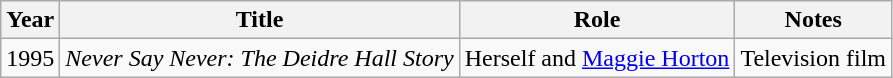<table class="wikitable sortable">
<tr>
<th>Year</th>
<th>Title</th>
<th>Role</th>
<th class="unsortable">Notes</th>
</tr>
<tr>
<td>1995</td>
<td><em>Never Say Never: The Deidre Hall Story</em></td>
<td>Herself and <a href='#'>Maggie Horton</a></td>
<td>Television film</td>
</tr>
</table>
